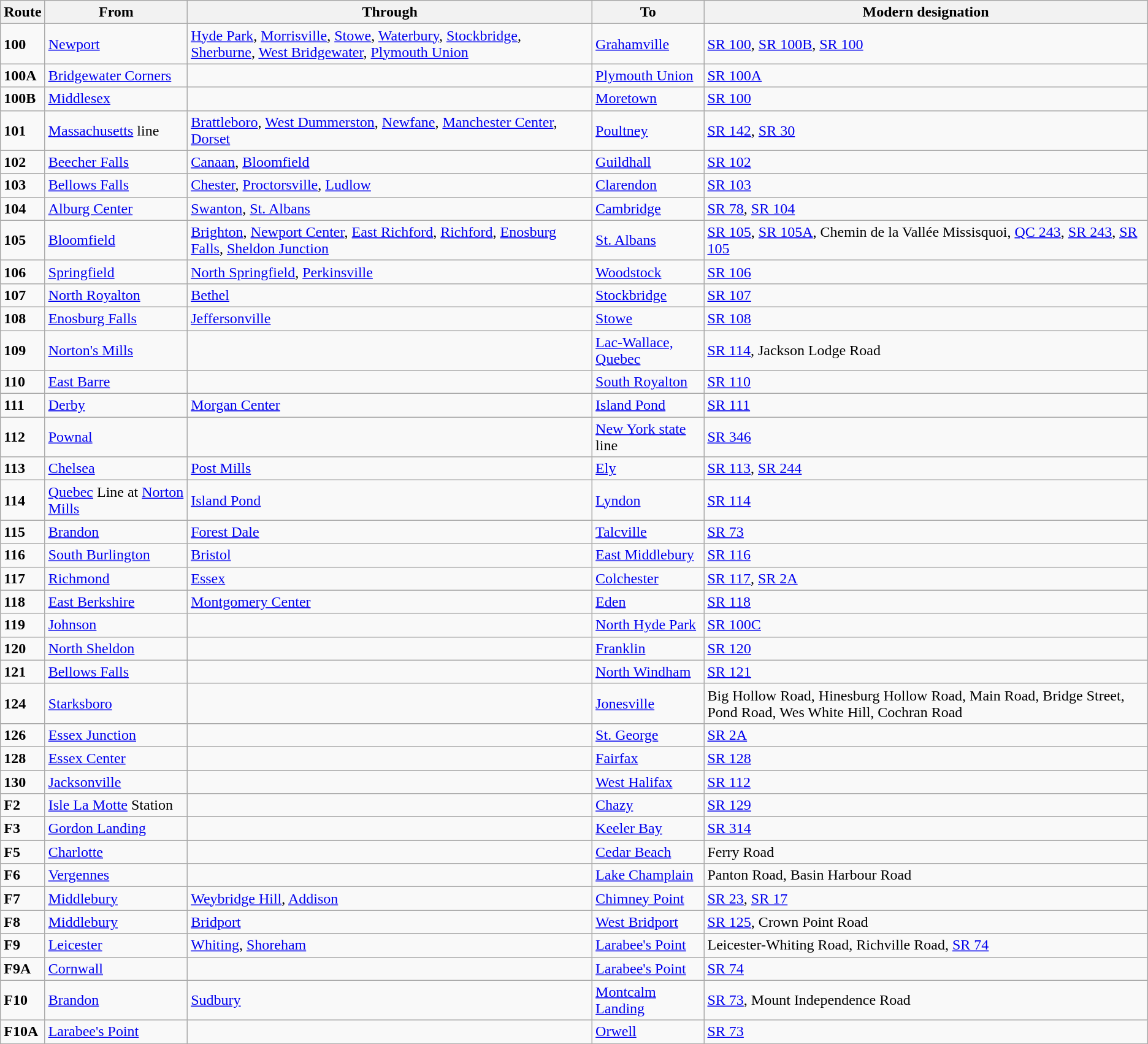<table class="wikitable">
<tr>
<th>Route<br></th>
<th>From</th>
<th>Through</th>
<th>To</th>
<th>Modern designation</th>
</tr>
<tr>
<td><strong>100</strong></td>
<td><a href='#'>Newport</a></td>
<td><a href='#'>Hyde Park</a>, <a href='#'>Morrisville</a>, <a href='#'>Stowe</a>, <a href='#'>Waterbury</a>, <a href='#'>Stockbridge</a>, <a href='#'>Sherburne</a>, <a href='#'>West Bridgewater</a>, <a href='#'>Plymouth Union</a></td>
<td><a href='#'>Grahamville</a></td>
<td><a href='#'>SR 100</a>, <a href='#'>SR 100B</a>, <a href='#'>SR 100</a></td>
</tr>
<tr>
<td><strong>100A</strong></td>
<td><a href='#'>Bridgewater Corners</a></td>
<td></td>
<td><a href='#'>Plymouth Union</a></td>
<td><a href='#'>SR 100A</a></td>
</tr>
<tr>
<td><strong>100B</strong></td>
<td><a href='#'>Middlesex</a></td>
<td></td>
<td><a href='#'>Moretown</a></td>
<td><a href='#'>SR 100</a></td>
</tr>
<tr>
<td><strong>101</strong></td>
<td><a href='#'>Massachusetts</a> line</td>
<td><a href='#'>Brattleboro</a>, <a href='#'>West Dummerston</a>, <a href='#'>Newfane</a>, <a href='#'>Manchester Center</a>, <a href='#'>Dorset</a></td>
<td><a href='#'>Poultney</a></td>
<td><a href='#'>SR 142</a>, <a href='#'>SR 30</a></td>
</tr>
<tr>
<td><strong>102</strong></td>
<td><a href='#'>Beecher Falls</a></td>
<td><a href='#'>Canaan</a>, <a href='#'>Bloomfield</a></td>
<td><a href='#'>Guildhall</a></td>
<td><a href='#'>SR 102</a></td>
</tr>
<tr>
<td><strong>103</strong></td>
<td><a href='#'>Bellows Falls</a></td>
<td><a href='#'>Chester</a>, <a href='#'>Proctorsville</a>, <a href='#'>Ludlow</a></td>
<td><a href='#'>Clarendon</a></td>
<td><a href='#'>SR 103</a></td>
</tr>
<tr>
<td><strong>104</strong></td>
<td><a href='#'>Alburg Center</a></td>
<td><a href='#'>Swanton</a>, <a href='#'>St. Albans</a></td>
<td><a href='#'>Cambridge</a></td>
<td><a href='#'>SR 78</a>, <a href='#'>SR 104</a></td>
</tr>
<tr>
<td><strong>105</strong></td>
<td><a href='#'>Bloomfield</a></td>
<td><a href='#'>Brighton</a>, <a href='#'>Newport Center</a>, <a href='#'>East Richford</a>, <a href='#'>Richford</a>, <a href='#'>Enosburg Falls</a>, <a href='#'>Sheldon Junction</a></td>
<td><a href='#'>St. Albans</a></td>
<td><a href='#'>SR 105</a>, <a href='#'>SR 105A</a>, Chemin de la Vallée Missisquoi, <a href='#'>QC 243</a>, <a href='#'>SR 243</a>, <a href='#'>SR 105</a></td>
</tr>
<tr>
<td><strong>106</strong></td>
<td><a href='#'>Springfield</a></td>
<td><a href='#'>North Springfield</a>, <a href='#'>Perkinsville</a></td>
<td><a href='#'>Woodstock</a></td>
<td><a href='#'>SR 106</a></td>
</tr>
<tr>
<td><strong>107</strong></td>
<td><a href='#'>North Royalton</a></td>
<td><a href='#'>Bethel</a></td>
<td><a href='#'>Stockbridge</a></td>
<td><a href='#'>SR 107</a></td>
</tr>
<tr>
<td><strong>108</strong></td>
<td><a href='#'>Enosburg Falls</a></td>
<td><a href='#'>Jeffersonville</a></td>
<td><a href='#'>Stowe</a></td>
<td><a href='#'>SR 108</a></td>
</tr>
<tr>
<td><strong>109</strong></td>
<td><a href='#'>Norton's Mills</a></td>
<td></td>
<td><a href='#'>Lac-Wallace, Quebec</a></td>
<td><a href='#'>SR 114</a>, Jackson Lodge Road</td>
</tr>
<tr>
<td><strong>110</strong></td>
<td><a href='#'>East Barre</a></td>
<td></td>
<td><a href='#'>South Royalton</a></td>
<td><a href='#'>SR 110</a></td>
</tr>
<tr>
<td><strong>111</strong></td>
<td><a href='#'>Derby</a></td>
<td><a href='#'>Morgan Center</a></td>
<td><a href='#'>Island Pond</a></td>
<td><a href='#'>SR 111</a></td>
</tr>
<tr>
<td><strong>112</strong></td>
<td><a href='#'>Pownal</a></td>
<td></td>
<td><a href='#'>New York state</a> line</td>
<td><a href='#'>SR 346</a></td>
</tr>
<tr>
<td><strong>113</strong></td>
<td><a href='#'>Chelsea</a></td>
<td><a href='#'>Post Mills</a></td>
<td><a href='#'>Ely</a></td>
<td><a href='#'>SR 113</a>, <a href='#'>SR 244</a></td>
</tr>
<tr>
<td><strong>114</strong></td>
<td><a href='#'>Quebec</a> Line at <a href='#'>Norton Mills</a></td>
<td><a href='#'>Island Pond</a></td>
<td><a href='#'>Lyndon</a></td>
<td><a href='#'>SR 114</a></td>
</tr>
<tr>
<td><strong>115</strong></td>
<td><a href='#'>Brandon</a></td>
<td><a href='#'>Forest Dale</a></td>
<td><a href='#'>Talcville</a></td>
<td><a href='#'>SR 73</a></td>
</tr>
<tr>
<td><strong>116</strong></td>
<td><a href='#'>South Burlington</a></td>
<td><a href='#'>Bristol</a></td>
<td><a href='#'>East Middlebury</a></td>
<td><a href='#'>SR 116</a></td>
</tr>
<tr>
<td><strong>117</strong></td>
<td><a href='#'>Richmond</a></td>
<td><a href='#'>Essex</a></td>
<td><a href='#'>Colchester</a></td>
<td><a href='#'>SR 117</a>, <a href='#'>SR 2A</a></td>
</tr>
<tr>
<td><strong>118</strong></td>
<td><a href='#'>East Berkshire</a></td>
<td><a href='#'>Montgomery Center</a></td>
<td><a href='#'>Eden</a></td>
<td><a href='#'>SR 118</a></td>
</tr>
<tr>
<td><strong>119</strong></td>
<td><a href='#'>Johnson</a></td>
<td></td>
<td><a href='#'>North Hyde Park</a></td>
<td><a href='#'>SR 100C</a></td>
</tr>
<tr>
<td><strong>120</strong></td>
<td><a href='#'>North Sheldon</a></td>
<td></td>
<td><a href='#'>Franklin</a></td>
<td><a href='#'>SR 120</a></td>
</tr>
<tr>
<td><strong>121</strong></td>
<td><a href='#'>Bellows Falls</a></td>
<td></td>
<td><a href='#'>North Windham</a></td>
<td><a href='#'>SR 121</a></td>
</tr>
<tr>
<td><strong>124</strong></td>
<td><a href='#'>Starksboro</a></td>
<td></td>
<td><a href='#'>Jonesville</a></td>
<td>Big Hollow Road, Hinesburg Hollow Road, Main Road, Bridge Street, Pond Road, Wes White Hill, Cochran Road</td>
</tr>
<tr>
<td><strong>126</strong></td>
<td><a href='#'>Essex Junction</a></td>
<td></td>
<td><a href='#'>St. George</a></td>
<td><a href='#'>SR 2A</a></td>
</tr>
<tr>
<td><strong>128</strong></td>
<td><a href='#'>Essex Center</a></td>
<td></td>
<td><a href='#'>Fairfax</a></td>
<td><a href='#'>SR 128</a></td>
</tr>
<tr>
<td><strong>130</strong></td>
<td><a href='#'>Jacksonville</a></td>
<td></td>
<td><a href='#'>West Halifax</a></td>
<td><a href='#'>SR 112</a></td>
</tr>
<tr>
<td><strong>F2</strong></td>
<td><a href='#'>Isle La Motte</a> Station</td>
<td></td>
<td><a href='#'>Chazy</a></td>
<td><a href='#'>SR 129</a></td>
</tr>
<tr>
<td><strong>F3</strong></td>
<td><a href='#'>Gordon Landing</a></td>
<td></td>
<td><a href='#'>Keeler Bay</a></td>
<td><a href='#'>SR 314</a></td>
</tr>
<tr>
<td><strong>F5</strong></td>
<td><a href='#'>Charlotte</a></td>
<td></td>
<td><a href='#'>Cedar Beach</a></td>
<td>Ferry Road</td>
</tr>
<tr>
<td><strong>F6</strong></td>
<td><a href='#'>Vergennes</a></td>
<td></td>
<td><a href='#'>Lake Champlain</a></td>
<td>Panton Road, Basin Harbour Road</td>
</tr>
<tr>
<td><strong>F7</strong></td>
<td><a href='#'>Middlebury</a></td>
<td><a href='#'>Weybridge Hill</a>, <a href='#'>Addison</a></td>
<td><a href='#'>Chimney Point</a></td>
<td><a href='#'>SR 23</a>, <a href='#'>SR 17</a></td>
</tr>
<tr>
<td><strong>F8</strong></td>
<td><a href='#'>Middlebury</a></td>
<td><a href='#'>Bridport</a></td>
<td><a href='#'>West Bridport</a></td>
<td><a href='#'>SR 125</a>, Crown Point Road</td>
</tr>
<tr>
<td><strong>F9</strong></td>
<td><a href='#'>Leicester</a></td>
<td><a href='#'>Whiting</a>, <a href='#'>Shoreham</a></td>
<td><a href='#'>Larabee's Point</a></td>
<td>Leicester-Whiting Road, Richville Road, <a href='#'>SR 74</a></td>
</tr>
<tr>
<td><strong>F9A</strong></td>
<td><a href='#'>Cornwall</a></td>
<td></td>
<td><a href='#'>Larabee's Point</a></td>
<td><a href='#'>SR 74</a></td>
</tr>
<tr>
<td><strong>F10</strong></td>
<td><a href='#'>Brandon</a></td>
<td><a href='#'>Sudbury</a></td>
<td><a href='#'>Montcalm Landing</a></td>
<td><a href='#'>SR 73</a>, Mount Independence Road</td>
</tr>
<tr>
<td><strong>F10A</strong></td>
<td><a href='#'>Larabee's Point</a></td>
<td></td>
<td><a href='#'>Orwell</a></td>
<td><a href='#'>SR 73</a></td>
</tr>
</table>
